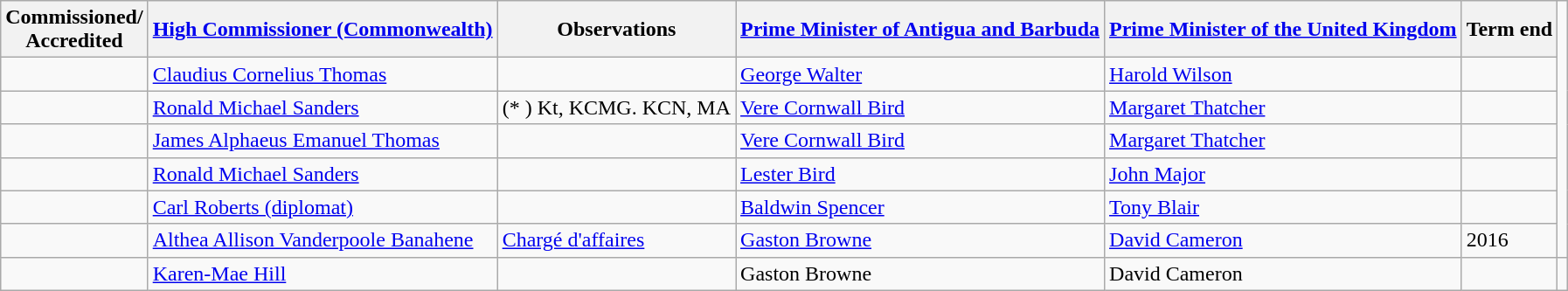<table class="wikitable sortable">
<tr>
<th>Commissioned/<br>Accredited</th>
<th><a href='#'>High Commissioner (Commonwealth)</a></th>
<th>Observations</th>
<th><a href='#'>Prime Minister of Antigua and Barbuda</a></th>
<th><a href='#'>Prime Minister of the United Kingdom</a></th>
<th>Term end</th>
</tr>
<tr>
<td></td>
<td><a href='#'>Claudius Cornelius Thomas</a></td>
<td></td>
<td><a href='#'>George Walter</a></td>
<td><a href='#'>Harold Wilson</a></td>
<td></td>
</tr>
<tr>
<td></td>
<td><a href='#'>Ronald Michael Sanders</a></td>
<td>(* ) Kt, KCMG. KCN, MA</td>
<td><a href='#'>Vere Cornwall Bird</a></td>
<td><a href='#'>Margaret Thatcher</a></td>
<td></td>
</tr>
<tr>
<td></td>
<td><a href='#'>James Alphaeus Emanuel Thomas</a></td>
<td></td>
<td><a href='#'>Vere Cornwall Bird</a></td>
<td><a href='#'>Margaret Thatcher</a></td>
<td></td>
</tr>
<tr>
<td></td>
<td><a href='#'>Ronald Michael Sanders</a></td>
<td></td>
<td><a href='#'>Lester Bird</a></td>
<td><a href='#'>John Major</a></td>
<td></td>
</tr>
<tr>
<td></td>
<td><a href='#'>Carl Roberts (diplomat)</a></td>
<td></td>
<td><a href='#'>Baldwin Spencer</a></td>
<td><a href='#'>Tony Blair</a></td>
<td></td>
</tr>
<tr>
<td></td>
<td><a href='#'>Althea Allison Vanderpoole Banahene</a></td>
<td><a href='#'>Chargé d'affaires</a></td>
<td><a href='#'>Gaston Browne</a></td>
<td><a href='#'>David Cameron</a></td>
<td>2016</td>
</tr>
<tr>
<td></td>
<td><a href='#'>Karen-Mae Hill</a></td>
<td></td>
<td>Gaston Browne</td>
<td>David Cameron</td>
<td></td>
<td></td>
</tr>
</table>
